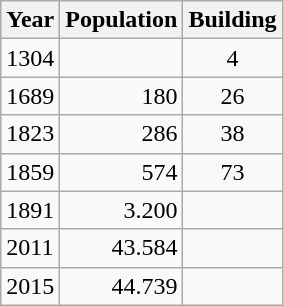<table class="wikitable">
<tr class="hintergrundfarbe5">
<th>Year</th>
<th>Population</th>
<th>Building</th>
</tr>
<tr>
<td>1304</td>
<td></td>
<td style="text-align:center">4</td>
</tr>
<tr>
<td>1689</td>
<td style="text-align:right">180</td>
<td style="text-align:center">26</td>
</tr>
<tr>
<td>1823</td>
<td style="text-align:right">286</td>
<td style="text-align:center">38</td>
</tr>
<tr>
<td>1859</td>
<td style="text-align:right">574</td>
<td style="text-align:center">73</td>
</tr>
<tr>
<td>1891</td>
<td style="text-align:right">3.200</td>
<td></td>
</tr>
<tr>
<td>2011</td>
<td style="text-align:right">43.584</td>
<td></td>
</tr>
<tr>
<td>2015</td>
<td style="text-align:right">44.739</td>
<td></td>
</tr>
</table>
